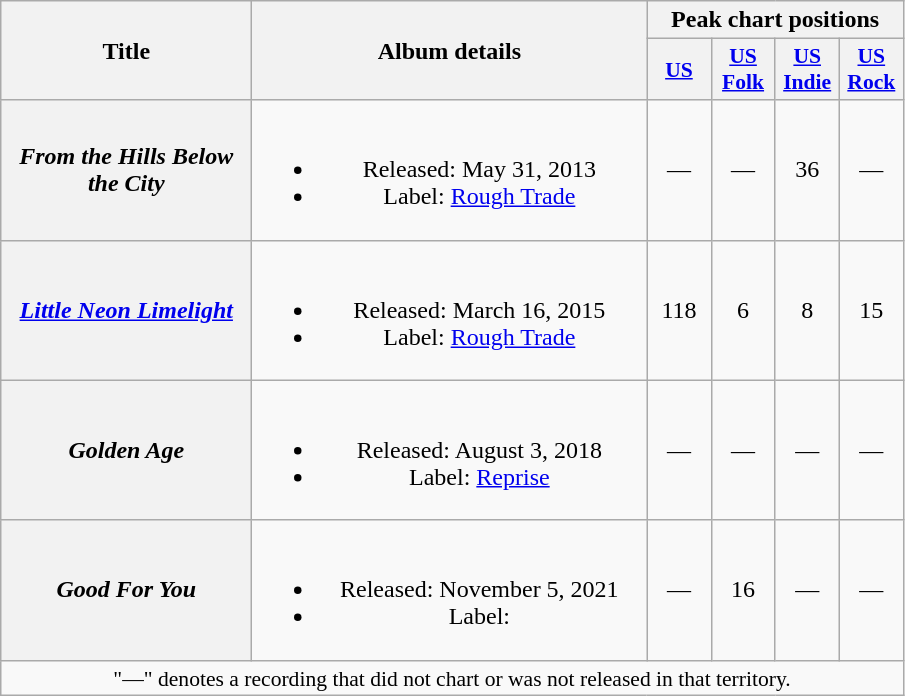<table class="wikitable plainrowheaders" style="text-align:center;">
<tr>
<th scope="col" rowspan="2" style="width:10em;">Title</th>
<th scope="col" rowspan="2" style="width:16em;">Album details</th>
<th scope="col" colspan="4">Peak chart positions</th>
</tr>
<tr>
<th scope="col" style="width:2.5em;font-size:90%;"><a href='#'>US</a><br></th>
<th scope="col" style="width:2.5em;font-size:90%;"><a href='#'>US<br>Folk</a><br></th>
<th scope="col" style="width:2.5em;font-size:90%;"><a href='#'>US<br> Indie</a><br></th>
<th scope="col" style="width:2.5em;font-size:90%;"><a href='#'>US<br>Rock</a><br></th>
</tr>
<tr>
<th scope="row"><em>From the Hills Below the City</em></th>
<td><br><ul><li>Released: May 31, 2013</li><li>Label: <a href='#'>Rough Trade</a></li></ul></td>
<td>—</td>
<td>—</td>
<td>36</td>
<td>—</td>
</tr>
<tr>
<th scope="row"><em><a href='#'>Little Neon Limelight</a></em></th>
<td><br><ul><li>Released: March 16, 2015</li><li>Label: <a href='#'>Rough Trade</a></li></ul></td>
<td>118</td>
<td>6</td>
<td>8</td>
<td>15</td>
</tr>
<tr>
<th scope="row"><em>Golden Age</em></th>
<td><br><ul><li>Released: August 3, 2018</li><li>Label: <a href='#'>Reprise</a></li></ul></td>
<td>—</td>
<td>—</td>
<td>—</td>
<td>—</td>
</tr>
<tr>
<th scope="row"><em>Good For You</em></th>
<td><br><ul><li>Released: November 5, 2021</li><li>Label: </li></ul></td>
<td>—</td>
<td>16</td>
<td>—</td>
<td>—</td>
</tr>
<tr>
<td colspan="9" style="font-size:90%">"—" denotes a recording that did not chart or was not released in that territory.</td>
</tr>
</table>
